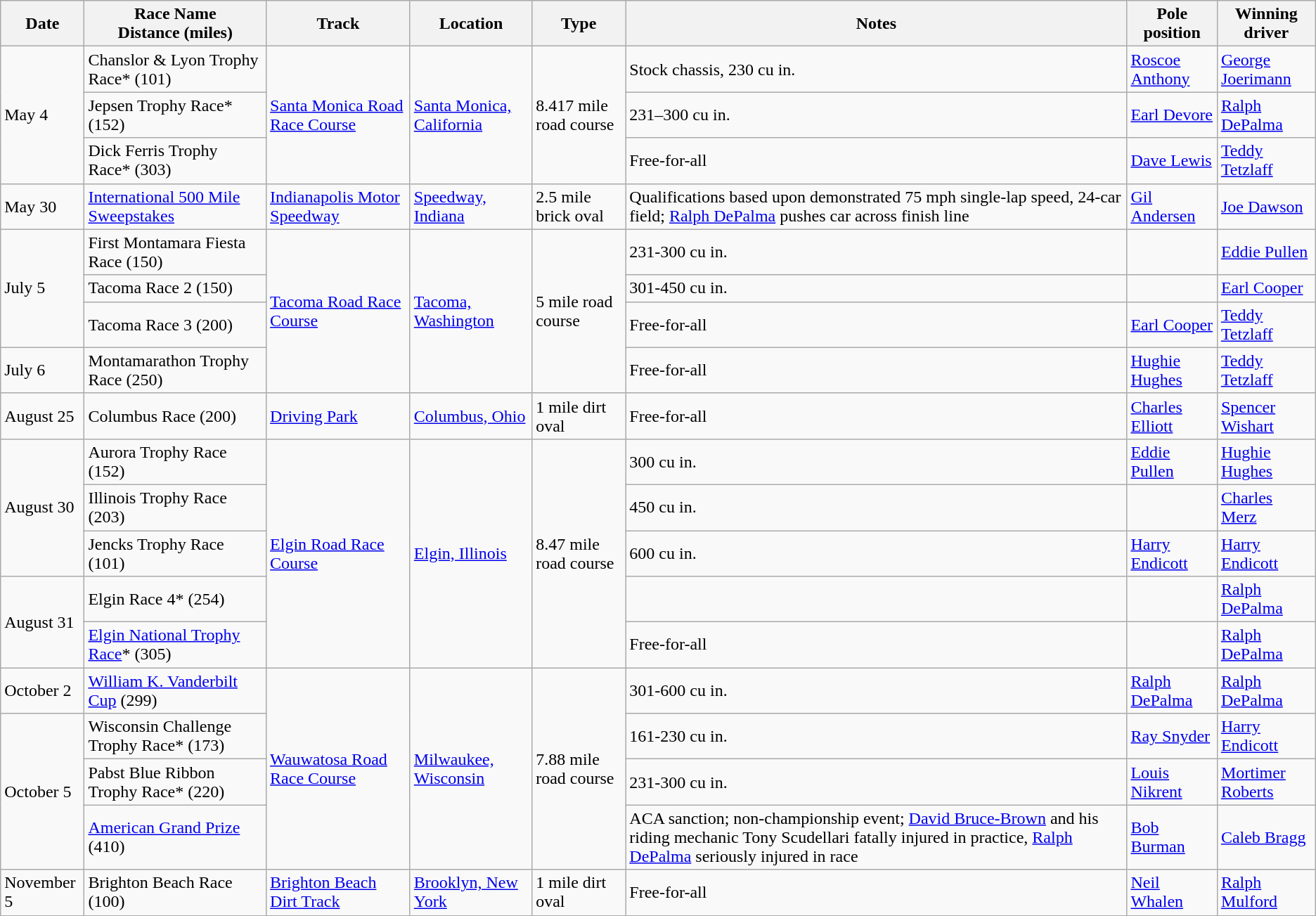<table class="wikitable">
<tr>
<th>Date</th>
<th>Race Name<br>Distance (miles)</th>
<th>Track</th>
<th>Location</th>
<th>Type</th>
<th>Notes</th>
<th>Pole position</th>
<th>Winning driver</th>
</tr>
<tr>
<td rowspan=3>May 4</td>
<td>Chanslor & Lyon Trophy Race* (101)</td>
<td rowspan=3><a href='#'>Santa Monica Road Race Course</a></td>
<td rowspan=3><a href='#'>Santa Monica, California</a></td>
<td rowspan=3>8.417 mile road course</td>
<td>Stock chassis, 230 cu in.</td>
<td><a href='#'>Roscoe Anthony</a></td>
<td><a href='#'>George Joerimann</a></td>
</tr>
<tr>
<td>Jepsen Trophy Race* (152)</td>
<td>231–300 cu in.</td>
<td><a href='#'>Earl Devore</a></td>
<td><a href='#'>Ralph DePalma</a></td>
</tr>
<tr>
<td>Dick Ferris Trophy Race* (303)</td>
<td>Free-for-all</td>
<td><a href='#'>Dave Lewis</a></td>
<td><a href='#'>Teddy Tetzlaff</a></td>
</tr>
<tr>
<td>May 30</td>
<td><a href='#'>International 500 Mile Sweepstakes</a></td>
<td><a href='#'>Indianapolis Motor Speedway</a></td>
<td><a href='#'>Speedway, Indiana</a></td>
<td>2.5 mile brick oval</td>
<td>Qualifications based upon demonstrated 75 mph single-lap speed, 24-car field; <a href='#'>Ralph DePalma</a> pushes car across finish line</td>
<td><a href='#'>Gil Andersen</a></td>
<td><a href='#'>Joe Dawson</a></td>
</tr>
<tr>
<td rowspan=3>July 5</td>
<td>First Montamara Fiesta Race (150)</td>
<td rowspan=4><a href='#'>Tacoma Road Race Course</a></td>
<td rowspan=4><a href='#'>Tacoma, Washington</a></td>
<td rowspan=4>5 mile road course</td>
<td>231-300 cu in.</td>
<td></td>
<td><a href='#'>Eddie Pullen</a></td>
</tr>
<tr>
<td>Tacoma Race 2 (150)</td>
<td>301-450 cu in.</td>
<td></td>
<td><a href='#'>Earl Cooper</a></td>
</tr>
<tr>
<td>Tacoma Race 3 (200)</td>
<td>Free-for-all</td>
<td><a href='#'>Earl Cooper</a></td>
<td><a href='#'>Teddy Tetzlaff</a></td>
</tr>
<tr>
<td>July 6</td>
<td>Montamarathon Trophy Race (250)</td>
<td>Free-for-all</td>
<td><a href='#'>Hughie Hughes</a></td>
<td><a href='#'>Teddy Tetzlaff</a></td>
</tr>
<tr>
<td>August 25</td>
<td>Columbus Race (200)</td>
<td><a href='#'>Driving Park</a></td>
<td><a href='#'>Columbus, Ohio</a></td>
<td>1 mile dirt oval</td>
<td>Free-for-all</td>
<td><a href='#'>Charles Elliott</a></td>
<td><a href='#'>Spencer Wishart</a></td>
</tr>
<tr>
<td rowspan=3>August 30</td>
<td>Aurora Trophy Race (152)</td>
<td rowspan=5><a href='#'>Elgin Road Race Course</a></td>
<td rowspan=5><a href='#'>Elgin, Illinois</a></td>
<td rowspan=5>8.47 mile road course</td>
<td>300 cu in.</td>
<td><a href='#'>Eddie Pullen</a></td>
<td><a href='#'>Hughie Hughes</a></td>
</tr>
<tr>
<td>Illinois Trophy Race (203)</td>
<td>450 cu in.</td>
<td></td>
<td><a href='#'>Charles Merz</a></td>
</tr>
<tr>
<td>Jencks Trophy Race (101)</td>
<td>600 cu in.</td>
<td><a href='#'>Harry Endicott</a></td>
<td><a href='#'>Harry Endicott</a></td>
</tr>
<tr>
<td rowspan=2>August 31</td>
<td>Elgin Race 4* (254)</td>
<td></td>
<td></td>
<td><a href='#'>Ralph DePalma</a></td>
</tr>
<tr>
<td><a href='#'>Elgin National Trophy Race</a>* (305)</td>
<td>Free-for-all</td>
<td></td>
<td><a href='#'>Ralph DePalma</a></td>
</tr>
<tr>
<td>October 2</td>
<td><a href='#'>William K. Vanderbilt Cup</a> (299)</td>
<td rowspan=4><a href='#'>Wauwatosa Road Race Course</a></td>
<td rowspan=4><a href='#'>Milwaukee, Wisconsin</a></td>
<td rowspan=4>7.88 mile road course</td>
<td>301-600 cu in.</td>
<td><a href='#'>Ralph DePalma</a></td>
<td><a href='#'>Ralph DePalma</a></td>
</tr>
<tr>
<td rowspan=3>October 5</td>
<td>Wisconsin Challenge Trophy Race* (173)</td>
<td>161-230 cu in.</td>
<td><a href='#'>Ray Snyder</a></td>
<td><a href='#'>Harry Endicott</a></td>
</tr>
<tr>
<td>Pabst Blue Ribbon Trophy Race* (220)</td>
<td>231-300 cu in.</td>
<td><a href='#'>Louis Nikrent</a></td>
<td><a href='#'>Mortimer Roberts</a></td>
</tr>
<tr>
<td><a href='#'>American Grand Prize</a>  (410)</td>
<td>ACA sanction; non-championship event; <a href='#'>David Bruce-Brown</a> and his riding mechanic Tony Scudellari fatally injured in practice, <a href='#'>Ralph DePalma</a> seriously injured in race</td>
<td><a href='#'>Bob Burman</a></td>
<td><a href='#'>Caleb Bragg</a></td>
</tr>
<tr>
<td>November 5</td>
<td>Brighton Beach Race (100)</td>
<td><a href='#'>Brighton Beach Dirt Track</a></td>
<td><a href='#'>Brooklyn, New York</a></td>
<td>1 mile dirt oval</td>
<td>Free-for-all</td>
<td><a href='#'>Neil Whalen</a></td>
<td><a href='#'>Ralph Mulford</a></td>
</tr>
</table>
